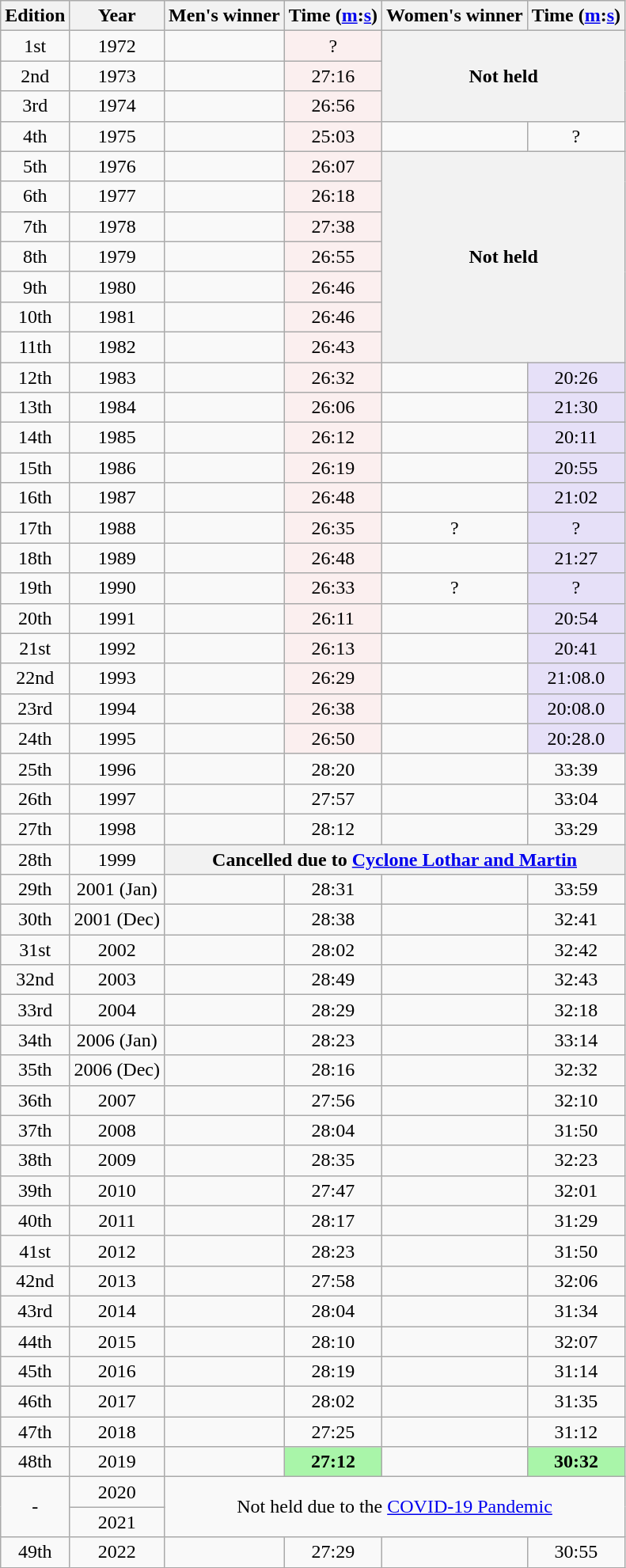<table class="wikitable sortable" style="text-align:center">
<tr>
<th class=unsortable>Edition</th>
<th>Year</th>
<th class=unsortable>Men's winner</th>
<th>Time (<a href='#'>m</a>:<a href='#'>s</a>)</th>
<th class=unsortable>Women's winner</th>
<th>Time (<a href='#'>m</a>:<a href='#'>s</a>)</th>
</tr>
<tr>
<td>1st</td>
<td>1972</td>
<td align=left></td>
<td bgcolor=#FBEFEF>?</td>
<th colspan=2 rowspan=3>Not held</th>
</tr>
<tr>
<td>2nd</td>
<td>1973</td>
<td align=left></td>
<td bgcolor=#FBEFEF>27:16</td>
</tr>
<tr>
<td>3rd</td>
<td>1974</td>
<td align=left></td>
<td bgcolor=#FBEFEF>26:56</td>
</tr>
<tr>
<td>4th</td>
<td>1975</td>
<td align=left></td>
<td bgcolor=#FBEFEF>25:03</td>
<td align=left></td>
<td>?</td>
</tr>
<tr>
<td>5th</td>
<td>1976</td>
<td align=left></td>
<td bgcolor=#FBEFEF>26:07</td>
<th colspan=2 rowspan=7>Not held</th>
</tr>
<tr>
<td>6th</td>
<td>1977</td>
<td align=left></td>
<td bgcolor=#FBEFEF>26:18</td>
</tr>
<tr>
<td>7th</td>
<td>1978</td>
<td align=left></td>
<td bgcolor=#FBEFEF>27:38</td>
</tr>
<tr>
<td>8th</td>
<td>1979</td>
<td align=left></td>
<td bgcolor=#FBEFEF>26:55</td>
</tr>
<tr>
<td>9th</td>
<td>1980</td>
<td align=left></td>
<td bgcolor=#FBEFEF>26:46</td>
</tr>
<tr>
<td>10th</td>
<td>1981</td>
<td align=left></td>
<td bgcolor=#FBEFEF>26:46</td>
</tr>
<tr>
<td>11th</td>
<td>1982</td>
<td align=left></td>
<td bgcolor=#FBEFEF>26:43</td>
</tr>
<tr>
<td>12th</td>
<td>1983</td>
<td align=left></td>
<td bgcolor=#FBEFEF>26:32</td>
<td align=left></td>
<td bgcolor=#E6E0F8>20:26</td>
</tr>
<tr>
<td>13th</td>
<td>1984</td>
<td align=left></td>
<td bgcolor=#FBEFEF>26:06</td>
<td align=left></td>
<td bgcolor=#E6E0F8>21:30</td>
</tr>
<tr>
<td>14th</td>
<td>1985</td>
<td align=left></td>
<td bgcolor=#FBEFEF>26:12</td>
<td align=left></td>
<td bgcolor=#E6E0F8>20:11</td>
</tr>
<tr>
<td>15th</td>
<td>1986</td>
<td align=left></td>
<td bgcolor=#FBEFEF>26:19</td>
<td align=left></td>
<td bgcolor=#E6E0F8>20:55</td>
</tr>
<tr>
<td>16th</td>
<td>1987</td>
<td align=left></td>
<td bgcolor=#FBEFEF>26:48</td>
<td align=left></td>
<td bgcolor=#E6E0F8>21:02</td>
</tr>
<tr>
<td>17th</td>
<td>1988</td>
<td align=left></td>
<td bgcolor=#FBEFEF>26:35</td>
<td>?</td>
<td bgcolor=#E6E0F8>?</td>
</tr>
<tr>
<td>18th</td>
<td>1989</td>
<td align=left></td>
<td bgcolor=#FBEFEF>26:48</td>
<td align=left></td>
<td bgcolor=#E6E0F8>21:27</td>
</tr>
<tr>
<td>19th</td>
<td>1990</td>
<td align=left></td>
<td bgcolor=#FBEFEF>26:33</td>
<td>?</td>
<td bgcolor=#E6E0F8>?</td>
</tr>
<tr>
<td>20th</td>
<td>1991</td>
<td align=left></td>
<td bgcolor=#FBEFEF>26:11</td>
<td align=left></td>
<td bgcolor=#E6E0F8>20:54</td>
</tr>
<tr>
<td>21st</td>
<td>1992</td>
<td align=left></td>
<td bgcolor=#FBEFEF>26:13</td>
<td align=left></td>
<td bgcolor=#E6E0F8>20:41</td>
</tr>
<tr>
<td>22nd</td>
<td>1993</td>
<td align=left></td>
<td bgcolor=#FBEFEF>26:29</td>
<td align=left></td>
<td bgcolor=#E6E0F8>21:08.0</td>
</tr>
<tr>
<td>23rd</td>
<td>1994</td>
<td align=left></td>
<td bgcolor=#FBEFEF>26:38</td>
<td align=left></td>
<td bgcolor=#E6E0F8>20:08.0</td>
</tr>
<tr>
<td>24th</td>
<td>1995</td>
<td align=left></td>
<td bgcolor=#FBEFEF>26:50</td>
<td align=left></td>
<td bgcolor=#E6E0F8>20:28.0</td>
</tr>
<tr>
<td>25th</td>
<td>1996</td>
<td align=left></td>
<td>28:20</td>
<td align=left></td>
<td>33:39</td>
</tr>
<tr>
<td>26th</td>
<td>1997</td>
<td align=left></td>
<td>27:57</td>
<td align=left></td>
<td>33:04</td>
</tr>
<tr>
<td>27th</td>
<td>1998</td>
<td align=left></td>
<td>28:12</td>
<td align=left></td>
<td>33:29</td>
</tr>
<tr>
<td>28th</td>
<td>1999</td>
<th colspan=4>Cancelled due to <a href='#'>Cyclone Lothar and Martin</a></th>
</tr>
<tr>
<td>29th</td>
<td>2001 (Jan)</td>
<td align=left></td>
<td>28:31</td>
<td align=left></td>
<td>33:59</td>
</tr>
<tr>
<td>30th</td>
<td>2001 (Dec)</td>
<td align=left></td>
<td>28:38</td>
<td align=left></td>
<td>32:41</td>
</tr>
<tr>
<td>31st</td>
<td>2002</td>
<td align=left></td>
<td>28:02</td>
<td align=left></td>
<td>32:42</td>
</tr>
<tr>
<td>32nd</td>
<td>2003</td>
<td align=left></td>
<td>28:49</td>
<td align=left></td>
<td>32:43</td>
</tr>
<tr>
<td>33rd</td>
<td>2004</td>
<td align=left></td>
<td>28:29</td>
<td align=left></td>
<td>32:18</td>
</tr>
<tr>
<td>34th</td>
<td>2006 (Jan)</td>
<td align=left></td>
<td>28:23</td>
<td align=left></td>
<td>33:14</td>
</tr>
<tr>
<td>35th</td>
<td>2006 (Dec)</td>
<td align=left></td>
<td>28:16</td>
<td align=left></td>
<td>32:32</td>
</tr>
<tr>
<td>36th</td>
<td>2007</td>
<td align=left></td>
<td>27:56</td>
<td align=left></td>
<td>32:10</td>
</tr>
<tr>
<td>37th</td>
<td>2008</td>
<td align=left></td>
<td>28:04</td>
<td align=left></td>
<td>31:50</td>
</tr>
<tr>
<td>38th</td>
<td>2009</td>
<td align=left></td>
<td>28:35</td>
<td align=left></td>
<td>32:23</td>
</tr>
<tr>
<td>39th</td>
<td>2010</td>
<td align=left></td>
<td>27:47</td>
<td align=left></td>
<td>32:01</td>
</tr>
<tr>
<td>40th</td>
<td>2011</td>
<td align=left></td>
<td>28:17</td>
<td align=left></td>
<td>31:29</td>
</tr>
<tr>
<td>41st</td>
<td>2012</td>
<td align=left></td>
<td>28:23</td>
<td align=left></td>
<td>31:50</td>
</tr>
<tr>
<td>42nd</td>
<td>2013</td>
<td align=left></td>
<td>27:58</td>
<td align=left></td>
<td>32:06</td>
</tr>
<tr>
<td>43rd</td>
<td>2014</td>
<td align=left></td>
<td>28:04</td>
<td align=left></td>
<td>31:34</td>
</tr>
<tr>
<td>44th</td>
<td>2015</td>
<td align=left></td>
<td>28:10</td>
<td align=left></td>
<td>32:07</td>
</tr>
<tr>
<td>45th</td>
<td>2016</td>
<td align=left></td>
<td>28:19</td>
<td align=left></td>
<td>31:14</td>
</tr>
<tr>
<td>46th</td>
<td>2017</td>
<td align=left></td>
<td>28:02</td>
<td align=left></td>
<td>31:35</td>
</tr>
<tr>
<td>47th</td>
<td>2018</td>
<td align=left></td>
<td>27:25</td>
<td align=left></td>
<td>31:12</td>
</tr>
<tr>
<td>48th</td>
<td>2019</td>
<td align=left></td>
<td bgcolor=#A9F5A9><strong>27:12</strong></td>
<td align=left></td>
<td bgcolor=#A9F5A9><strong>30:32</strong></td>
</tr>
<tr>
<td rowspan="2">-</td>
<td>2020</td>
<td colspan="4" rowspan="2">Not held due to the <a href='#'>COVID-19 Pandemic</a></td>
</tr>
<tr>
<td>2021</td>
</tr>
<tr>
<td>49th</td>
<td>2022</td>
<td align=left></td>
<td>27:29</td>
<td align=left></td>
<td>30:55</td>
</tr>
</table>
